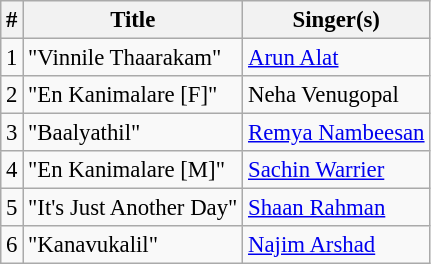<table class="wikitable" style="font-size:95%;">
<tr>
<th>#</th>
<th>Title</th>
<th>Singer(s)</th>
</tr>
<tr>
<td>1</td>
<td>"Vinnile Thaarakam"</td>
<td><a href='#'>Arun Alat</a></td>
</tr>
<tr>
<td>2</td>
<td>"En Kanimalare [F]"</td>
<td>Neha Venugopal</td>
</tr>
<tr>
<td>3</td>
<td>"Baalyathil"</td>
<td><a href='#'>Remya Nambeesan</a></td>
</tr>
<tr>
<td>4</td>
<td>"En Kanimalare [M]"</td>
<td><a href='#'>Sachin Warrier</a></td>
</tr>
<tr>
<td>5</td>
<td>"It's Just Another Day"</td>
<td><a href='#'>Shaan Rahman</a></td>
</tr>
<tr>
<td>6</td>
<td>"Kanavukalil"</td>
<td><a href='#'>Najim Arshad</a></td>
</tr>
</table>
